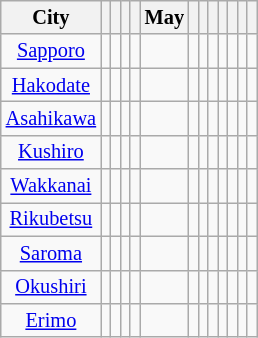<table class="wikitable sortable sort-under" style="text-align: center; font-size: 85%;">
<tr>
<th>City</th>
<th data-sort-type="number"></th>
<th data-sort-type="number"></th>
<th data-sort-type="number"></th>
<th data-sort-type="number"></th>
<th data-sort-type="number">May</th>
<th data-sort-type="number"></th>
<th data-sort-type="number"></th>
<th data-sort-type="number"></th>
<th data-sort-type="number"></th>
<th data-sort-type="number"></th>
<th data-sort-type="number"></th>
<th data-sort-type="number"></th>
</tr>
<tr>
<td><a href='#'>Sapporo</a></td>
<td></td>
<td></td>
<td></td>
<td></td>
<td></td>
<td></td>
<td></td>
<td></td>
<td></td>
<td></td>
<td></td>
<td></td>
</tr>
<tr>
<td><a href='#'>Hakodate</a></td>
<td></td>
<td></td>
<td></td>
<td></td>
<td></td>
<td></td>
<td></td>
<td></td>
<td></td>
<td></td>
<td></td>
<td></td>
</tr>
<tr>
<td><a href='#'>Asahikawa</a></td>
<td></td>
<td></td>
<td></td>
<td></td>
<td></td>
<td></td>
<td></td>
<td></td>
<td></td>
<td></td>
<td></td>
<td></td>
</tr>
<tr>
<td><a href='#'>Kushiro</a></td>
<td></td>
<td></td>
<td></td>
<td></td>
<td></td>
<td></td>
<td></td>
<td></td>
<td></td>
<td></td>
<td></td>
<td></td>
</tr>
<tr>
<td><a href='#'>Wakkanai</a></td>
<td></td>
<td></td>
<td></td>
<td></td>
<td></td>
<td></td>
<td></td>
<td></td>
<td></td>
<td></td>
<td></td>
<td></td>
</tr>
<tr>
<td><a href='#'>Rikubetsu</a></td>
<td></td>
<td></td>
<td></td>
<td></td>
<td></td>
<td></td>
<td></td>
<td></td>
<td></td>
<td></td>
<td></td>
<td></td>
</tr>
<tr>
<td><a href='#'>Saroma</a></td>
<td></td>
<td></td>
<td></td>
<td></td>
<td></td>
<td></td>
<td></td>
<td></td>
<td></td>
<td></td>
<td></td>
<td></td>
</tr>
<tr>
<td><a href='#'>Okushiri</a></td>
<td></td>
<td></td>
<td></td>
<td></td>
<td></td>
<td></td>
<td></td>
<td></td>
<td></td>
<td></td>
<td></td>
<td></td>
</tr>
<tr>
<td><a href='#'>Erimo</a></td>
<td></td>
<td></td>
<td></td>
<td></td>
<td></td>
<td></td>
<td></td>
<td></td>
<td></td>
<td></td>
<td></td>
<td></td>
</tr>
</table>
